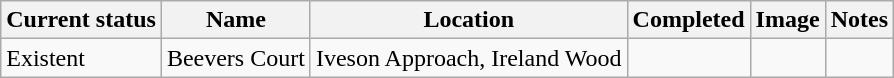<table class="wikitable sortable">
<tr>
<th>Current status</th>
<th>Name</th>
<th>Location</th>
<th>Completed</th>
<th class="unsortable">Image</th>
<th class="unsortable">Notes</th>
</tr>
<tr>
<td>Existent</td>
<td>Beevers Court</td>
<td>Iveson Approach, Ireland Wood</td>
<td></td>
<td></td>
<td></td>
</tr>
</table>
